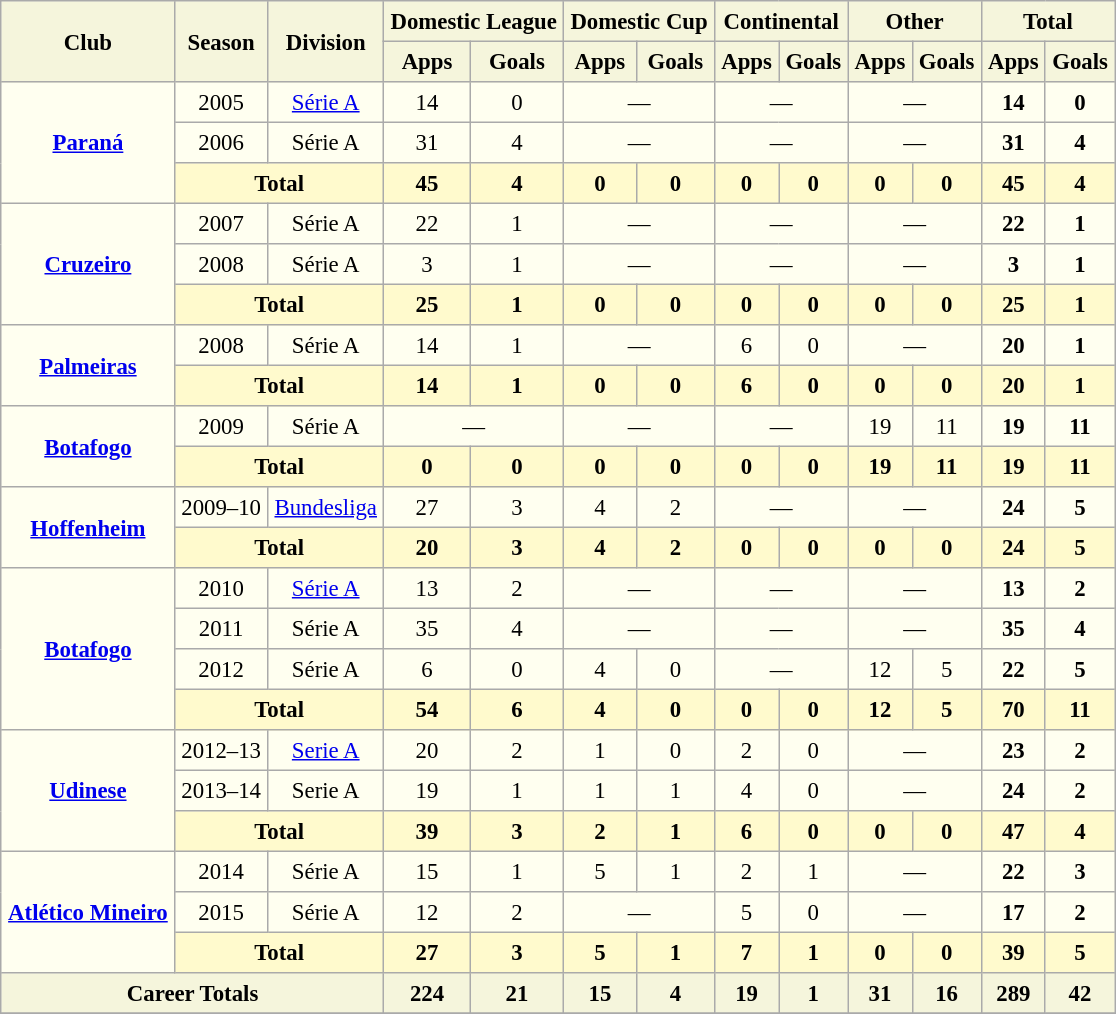<table border=1 align=center cellpadding=4 cellspacing=3 style="background: ivory; font-size: 95%; border: 1px #aaaaaa solid; border-collapse: collapse; clear:center">
<tr style="background:beige">
<th rowspan="2">Club</th>
<th rowspan="2">Season</th>
<th rowspan="2">Division</th>
<th colspan="2">Domestic League</th>
<th colspan="2">Domestic Cup</th>
<th colspan="2">Continental</th>
<th colspan="2">Other</th>
<th colspan="2">Total</th>
</tr>
<tr style="background:beige">
<th>Apps</th>
<th>Goals</th>
<th>Apps</th>
<th>Goals</th>
<th>Apps</th>
<th>Goals</th>
<th>Apps</th>
<th>Goals</th>
<th>Apps</th>
<th>Goals</th>
</tr>
<tr>
<td rowspan="3" align=center valign=center><strong><a href='#'>Paraná</a></strong></td>
<td align="center">2005</td>
<td align="center"><a href='#'>Série A</a></td>
<td align="center">14</td>
<td align="center">0</td>
<td align="center" colspan="2">—</td>
<td align="center" colspan="2">—</td>
<td align="center" colspan="2">—</td>
<th>14</th>
<th>0</th>
</tr>
<tr>
<td align="center">2006</td>
<td align="center">Série A</td>
<td align="center">31</td>
<td align="center">4</td>
<td align="center" colspan="2">—</td>
<td align="center" colspan="2">—</td>
<td align="center" colspan="2">—</td>
<th>31</th>
<th>4</th>
</tr>
<tr style="background:lemonchiffon">
<th colspan="2">Total</th>
<th>45</th>
<th>4</th>
<th>0</th>
<th>0</th>
<th>0</th>
<th>0</th>
<th>0</th>
<th>0</th>
<th>45</th>
<th>4</th>
</tr>
<tr>
<td rowspan="3" align=center valign=center><strong><a href='#'>Cruzeiro</a></strong></td>
<td align="center">2007</td>
<td align="center">Série A</td>
<td align="center">22</td>
<td align="center">1</td>
<td align="center" colspan="2">—</td>
<td align="center" colspan="2">—</td>
<td align="center" colspan="2">—</td>
<th>22</th>
<th>1</th>
</tr>
<tr>
<td align="center">2008</td>
<td align="center">Série A</td>
<td align="center">3</td>
<td align="center">1</td>
<td align="center" colspan="2">—</td>
<td align="center" colspan="2">—</td>
<td align="center" colspan="2">—</td>
<th>3</th>
<th>1</th>
</tr>
<tr style="background:lemonchiffon">
<th colspan="2">Total</th>
<th>25</th>
<th>1</th>
<th>0</th>
<th>0</th>
<th>0</th>
<th>0</th>
<th>0</th>
<th>0</th>
<th>25</th>
<th>1</th>
</tr>
<tr>
<td rowspan="2" align=center valign=center><strong><a href='#'>Palmeiras</a></strong></td>
<td align="center">2008</td>
<td align="center">Série A</td>
<td align="center">14</td>
<td align="center">1</td>
<td align="center" colspan="2">—</td>
<td align="center">6</td>
<td align="center">0</td>
<td align="center" colspan="2">—</td>
<th>20</th>
<th>1</th>
</tr>
<tr style="background:lemonchiffon">
<th colspan="2">Total</th>
<th>14</th>
<th>1</th>
<th>0</th>
<th>0</th>
<th>6</th>
<th>0</th>
<th>0</th>
<th>0</th>
<th>20</th>
<th>1</th>
</tr>
<tr>
<td rowspan="2" align=center valign=center><strong><a href='#'>Botafogo</a></strong></td>
<td align="center">2009</td>
<td align="center">Série A</td>
<td align="center" colspan="2">—</td>
<td align="center" colspan="2">—</td>
<td align="center" colspan="2">—</td>
<td align="center">19</td>
<td align="center">11</td>
<th>19</th>
<th>11</th>
</tr>
<tr style="background:lemonchiffon">
<th colspan="2">Total</th>
<th>0</th>
<th>0</th>
<th>0</th>
<th>0</th>
<th>0</th>
<th>0</th>
<th>19</th>
<th>11</th>
<th>19</th>
<th>11</th>
</tr>
<tr>
<td rowspan="2" align=center valign=center><strong><a href='#'>Hoffenheim</a></strong></td>
<td align="center">2009–10</td>
<td align="center"><a href='#'>Bundesliga</a></td>
<td align="center">27</td>
<td align="center">3</td>
<td align="center">4</td>
<td align="center">2</td>
<td align="center" colspan="2">—</td>
<td align="center" colspan="2">—</td>
<th>24</th>
<th>5</th>
</tr>
<tr style="background:lemonchiffon">
<th colspan="2">Total</th>
<th>20</th>
<th>3</th>
<th>4</th>
<th>2</th>
<th>0</th>
<th>0</th>
<th>0</th>
<th>0</th>
<th>24</th>
<th>5</th>
</tr>
<tr>
<td rowspan="4" align=center valign=center><strong><a href='#'>Botafogo</a></strong></td>
<td align="center">2010</td>
<td align="center"><a href='#'>Série A</a></td>
<td align="center">13</td>
<td align="center">2</td>
<td align="center" colspan="2">—</td>
<td align="center" colspan="2">—</td>
<td align="center" colspan="2">—</td>
<th>13</th>
<th>2</th>
</tr>
<tr>
<td align="center">2011</td>
<td align="center">Série A</td>
<td align="center">35</td>
<td align="center">4</td>
<td align="center" colspan="2">—</td>
<td align="center" colspan="2">—</td>
<td align="center" colspan="2">—</td>
<th>35</th>
<th>4</th>
</tr>
<tr>
<td align="center">2012</td>
<td align="center">Série A</td>
<td align="center">6</td>
<td align="center">0</td>
<td align="center">4</td>
<td align="center">0</td>
<td align="center" colspan="2">—</td>
<td align="center">12</td>
<td align="center">5</td>
<th>22</th>
<th>5</th>
</tr>
<tr style="background:lemonchiffon">
<th colspan="2">Total</th>
<th>54</th>
<th>6</th>
<th>4</th>
<th>0</th>
<th>0</th>
<th>0</th>
<th>12</th>
<th>5</th>
<th>70</th>
<th>11</th>
</tr>
<tr>
<td rowspan="3" align=center valign=center><strong><a href='#'>Udinese</a></strong></td>
<td align="center">2012–13</td>
<td align="center"><a href='#'>Serie A</a></td>
<td align="center">20</td>
<td align="center">2</td>
<td align="center">1</td>
<td align="center">0</td>
<td align="center">2</td>
<td align="center">0</td>
<td align="center" colspan="2">—</td>
<th>23</th>
<th>2</th>
</tr>
<tr>
<td align="center">2013–14</td>
<td align="center">Serie A</td>
<td align="center">19</td>
<td align="center">1</td>
<td align="center">1</td>
<td align="center">1</td>
<td align="center">4</td>
<td align="center">0</td>
<td align="center" colspan="2">—</td>
<th>24</th>
<th>2</th>
</tr>
<tr style="background:lemonchiffon">
<th colspan="2">Total</th>
<th>39</th>
<th>3</th>
<th>2</th>
<th>1</th>
<th>6</th>
<th>0</th>
<th>0</th>
<th>0</th>
<th>47</th>
<th>4</th>
</tr>
<tr>
<td rowspan="3" align="center" valign="center"><strong><a href='#'>Atlético Mineiro</a></strong></td>
<td align="center">2014</td>
<td align="center">Série A</td>
<td align="center">15</td>
<td align="center">1</td>
<td align="center">5</td>
<td align="center">1</td>
<td align="center">2</td>
<td align="center">1</td>
<td align="center" colspan="2">—</td>
<th>22</th>
<th>3</th>
</tr>
<tr>
<td align="center">2015</td>
<td align="center">Série A</td>
<td align="center">12</td>
<td align="center">2</td>
<td align="center" colspan="2">—</td>
<td align="center">5</td>
<td align="center">0</td>
<td align="center" colspan="2">—</td>
<th>17</th>
<th>2</th>
</tr>
<tr style="background:lemonchiffon">
<th colspan="2">Total</th>
<th>27</th>
<th>3</th>
<th>5</th>
<th>1</th>
<th>7</th>
<th>1</th>
<th>0</th>
<th>0</th>
<th>39</th>
<th>5</th>
</tr>
<tr>
<th colspan="3" style="background:beige">Career Totals</th>
<th style="background:beige">224</th>
<th style="background:beige">21</th>
<th style="background:beige">15</th>
<th style="background:beige">4</th>
<th style="background:beige">19</th>
<th style="background:beige">1</th>
<th style="background:beige">31</th>
<th style="background:beige">16</th>
<th style="background:beige">289</th>
<th style="background:beige">42</th>
</tr>
<tr>
</tr>
</table>
